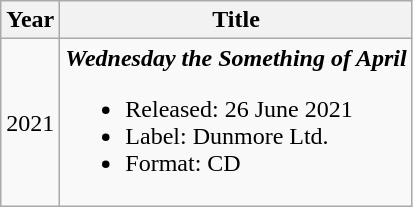<table class="wikitable" style=text-align:center;>
<tr>
<th scope="col">Year</th>
<th scope="col">Title</th>
</tr>
<tr>
<td style="text-align:center;">2021</td>
<td align=left><strong><em>Wednesday the Something of April</em></strong><br><ul><li>Released: 26 June 2021</li><li>Label: Dunmore Ltd.</li><li>Format: CD</li></ul></td>
</tr>
</table>
